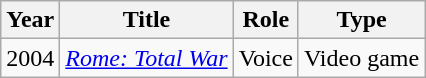<table class="wikitable" border="1">
<tr>
<th>Year</th>
<th>Title</th>
<th>Role</th>
<th>Type</th>
</tr>
<tr>
<td>2004</td>
<td><em><a href='#'>Rome: Total War</a></em></td>
<td>Voice</td>
<td>Video game</td>
</tr>
</table>
